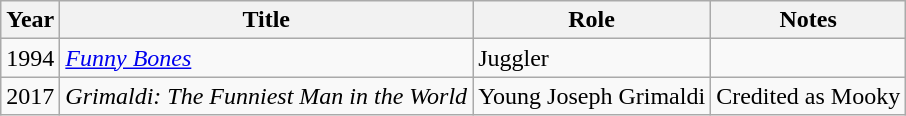<table class="wikitable">
<tr>
<th>Year</th>
<th>Title</th>
<th>Role</th>
<th>Notes</th>
</tr>
<tr>
<td>1994</td>
<td><em><a href='#'>Funny Bones</a></em></td>
<td>Juggler</td>
<td></td>
</tr>
<tr>
<td>2017</td>
<td><em>Grimaldi: The Funniest Man in the World</em></td>
<td>Young Joseph Grimaldi</td>
<td>Credited as Mooky</td>
</tr>
</table>
